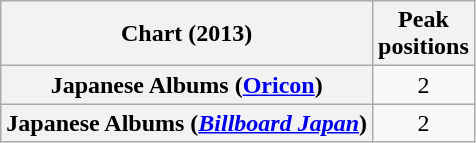<table class="wikitable sortable plainrowheaders" style="text-align:center;">
<tr>
<th scope="col">Chart (2013)</th>
<th scope="col">Peak<br> positions</th>
</tr>
<tr>
<th scope="row">Japanese Albums (<a href='#'>Oricon</a>)</th>
<td>2</td>
</tr>
<tr>
<th scope="row">Japanese Albums (<em><a href='#'>Billboard Japan</a></em>)</th>
<td>2</td>
</tr>
</table>
